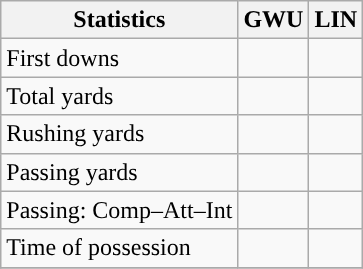<table class="wikitable" style="float: left;">
<tr>
<th>Statistics</th>
<th>GWU</th>
<th>LIN</th>
</tr>
<tr>
<td>First downs</td>
<td></td>
<td></td>
</tr>
<tr>
<td>Total yards</td>
<td></td>
<td></td>
</tr>
<tr>
<td>Rushing yards</td>
<td></td>
<td></td>
</tr>
<tr>
<td>Passing yards</td>
<td></td>
<td></td>
</tr>
<tr>
<td>Passing: Comp–Att–Int</td>
<td></td>
<td></td>
</tr>
<tr>
<td>Time of possession</td>
<td></td>
<td></td>
</tr>
<tr>
</tr>
</table>
